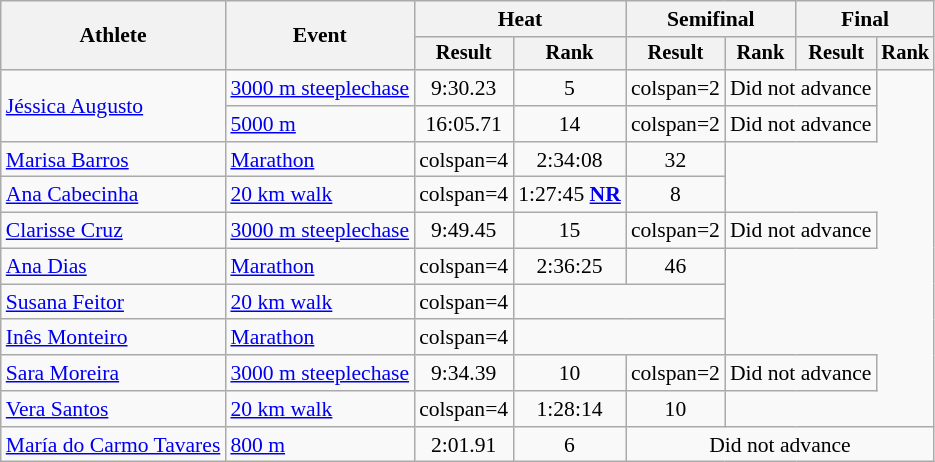<table class=wikitable style="font-size:90%">
<tr>
<th rowspan="2">Athlete</th>
<th rowspan="2">Event</th>
<th colspan="2">Heat</th>
<th colspan="2">Semifinal</th>
<th colspan="2">Final</th>
</tr>
<tr style="font-size:95%">
<th>Result</th>
<th>Rank</th>
<th>Result</th>
<th>Rank</th>
<th>Result</th>
<th>Rank</th>
</tr>
<tr align=center>
<td align=left rowspan=2><a href='#'>Jéssica Augusto</a></td>
<td align=left><a href='#'>3000 m steeplechase</a></td>
<td>9:30.23</td>
<td>5</td>
<td>colspan=2 </td>
<td colspan=2>Did not advance</td>
</tr>
<tr align=center>
<td align=left><a href='#'>5000 m</a></td>
<td>16:05.71</td>
<td>14</td>
<td>colspan=2 </td>
<td colspan=2>Did not advance</td>
</tr>
<tr align=center>
<td align=left><a href='#'>Marisa Barros</a></td>
<td align=left><a href='#'>Marathon</a></td>
<td>colspan=4 </td>
<td>2:34:08</td>
<td>32</td>
</tr>
<tr align=center>
<td align=left><a href='#'>Ana Cabecinha</a></td>
<td align=left><a href='#'>20 km walk</a></td>
<td>colspan=4 </td>
<td>1:27:45 <strong><a href='#'>NR</a></strong></td>
<td>8</td>
</tr>
<tr align=center>
<td align=left><a href='#'>Clarisse Cruz</a></td>
<td align=left><a href='#'>3000 m steeplechase</a></td>
<td>9:49.45</td>
<td>15</td>
<td>colspan=2 </td>
<td colspan=2>Did not advance</td>
</tr>
<tr align=center>
<td align=left><a href='#'>Ana Dias</a></td>
<td align=left><a href='#'>Marathon</a></td>
<td>colspan=4 </td>
<td>2:36:25</td>
<td>46</td>
</tr>
<tr align=center>
<td align=left><a href='#'>Susana Feitor</a></td>
<td align=left><a href='#'>20 km walk</a></td>
<td>colspan=4 </td>
<td colspan=2></td>
</tr>
<tr align=center>
<td align=left><a href='#'>Inês Monteiro</a></td>
<td align=left><a href='#'>Marathon</a></td>
<td>colspan=4 </td>
<td colspan=2></td>
</tr>
<tr align=center>
<td align=left><a href='#'>Sara Moreira</a></td>
<td align=left><a href='#'>3000 m steeplechase</a></td>
<td>9:34.39</td>
<td>10</td>
<td>colspan=2 </td>
<td colspan=2>Did not advance</td>
</tr>
<tr align=center>
<td align=left><a href='#'>Vera Santos</a></td>
<td align=left><a href='#'>20 km walk</a></td>
<td>colspan=4 </td>
<td>1:28:14</td>
<td>10</td>
</tr>
<tr align=center>
<td align=left><a href='#'>María do Carmo Tavares</a></td>
<td align=left><a href='#'>800 m</a></td>
<td>2:01.91</td>
<td>6</td>
<td colspan=4>Did not advance</td>
</tr>
</table>
